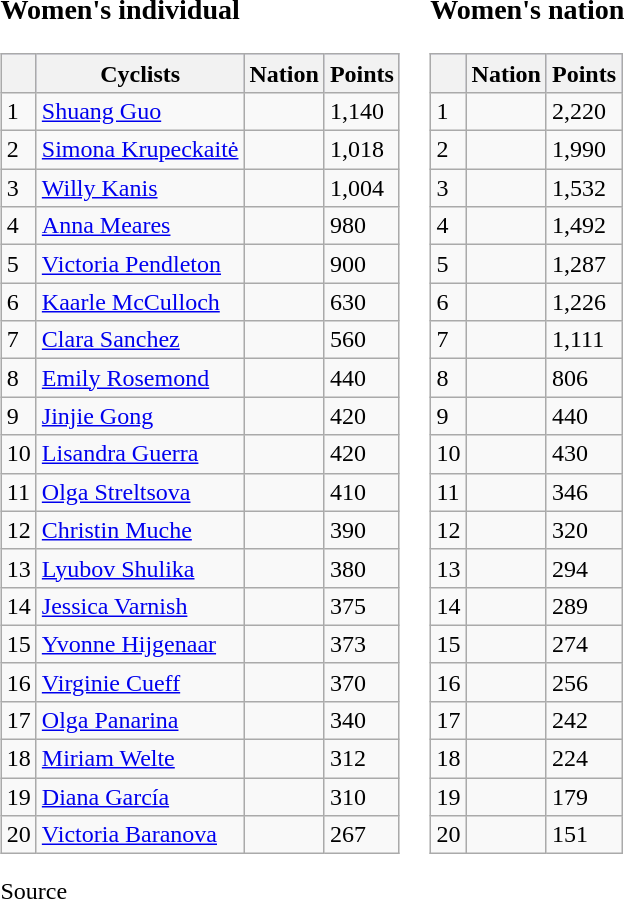<table class="vatop">
<tr valign="top">
<td><br><h3>Women's individual</h3><table class="wikitable sortable">
<tr style=background:#ccccff;>
<th></th>
<th>Cyclists</th>
<th>Nation</th>
<th>Points</th>
</tr>
<tr>
<td>1</td>
<td><a href='#'>Shuang Guo</a></td>
<td></td>
<td>1,140</td>
</tr>
<tr>
<td>2</td>
<td><a href='#'>Simona Krupeckaitė</a></td>
<td></td>
<td>1,018</td>
</tr>
<tr>
<td>3</td>
<td><a href='#'>Willy Kanis</a></td>
<td></td>
<td>1,004</td>
</tr>
<tr>
<td>4</td>
<td><a href='#'>Anna Meares</a></td>
<td></td>
<td>980</td>
</tr>
<tr>
<td>5</td>
<td><a href='#'>Victoria Pendleton</a></td>
<td></td>
<td>900</td>
</tr>
<tr>
<td>6</td>
<td><a href='#'>Kaarle McCulloch</a></td>
<td></td>
<td>630</td>
</tr>
<tr>
<td>7</td>
<td><a href='#'>Clara Sanchez</a></td>
<td></td>
<td>560</td>
</tr>
<tr>
<td>8</td>
<td><a href='#'>Emily Rosemond</a></td>
<td></td>
<td>440</td>
</tr>
<tr>
<td>9</td>
<td><a href='#'>Jinjie Gong</a></td>
<td></td>
<td>420</td>
</tr>
<tr>
<td>10</td>
<td><a href='#'>Lisandra Guerra</a></td>
<td></td>
<td>420</td>
</tr>
<tr>
<td>11</td>
<td><a href='#'>Olga Streltsova</a></td>
<td></td>
<td>410</td>
</tr>
<tr>
<td>12</td>
<td><a href='#'>Christin Muche</a></td>
<td></td>
<td>390</td>
</tr>
<tr>
<td>13</td>
<td><a href='#'>Lyubov Shulika</a></td>
<td></td>
<td>380</td>
</tr>
<tr>
<td>14</td>
<td><a href='#'>Jessica Varnish</a></td>
<td></td>
<td>375</td>
</tr>
<tr>
<td>15</td>
<td><a href='#'>Yvonne Hijgenaar</a></td>
<td></td>
<td>373</td>
</tr>
<tr>
<td>16</td>
<td><a href='#'>Virginie Cueff</a></td>
<td></td>
<td>370</td>
</tr>
<tr>
<td>17</td>
<td><a href='#'>Olga Panarina</a></td>
<td></td>
<td>340</td>
</tr>
<tr>
<td>18</td>
<td><a href='#'>Miriam Welte</a></td>
<td></td>
<td>312</td>
</tr>
<tr>
<td>19</td>
<td><a href='#'>Diana García</a></td>
<td></td>
<td>310</td>
</tr>
<tr>
<td>20</td>
<td><a href='#'>Victoria Baranova</a></td>
<td></td>
<td>267</td>
</tr>
</table>
Source</td>
<td><br><h3>Women's nation</h3><table class="wikitable sortable">
<tr style=background:#ccccff;>
<th></th>
<th>Nation</th>
<th>Points</th>
</tr>
<tr>
<td>1</td>
<td></td>
<td>2,220</td>
</tr>
<tr>
<td>2</td>
<td></td>
<td>1,990</td>
</tr>
<tr>
<td>3</td>
<td></td>
<td>1,532</td>
</tr>
<tr>
<td>4</td>
<td></td>
<td>1,492</td>
</tr>
<tr>
<td>5</td>
<td></td>
<td>1,287</td>
</tr>
<tr>
<td>6</td>
<td></td>
<td>1,226</td>
</tr>
<tr>
<td>7</td>
<td></td>
<td>1,111</td>
</tr>
<tr>
<td>8</td>
<td></td>
<td>806</td>
</tr>
<tr>
<td>9</td>
<td></td>
<td>440</td>
</tr>
<tr>
<td>10</td>
<td></td>
<td>430</td>
</tr>
<tr>
<td>11</td>
<td></td>
<td>346</td>
</tr>
<tr>
<td>12</td>
<td></td>
<td>320</td>
</tr>
<tr>
<td>13</td>
<td></td>
<td>294</td>
</tr>
<tr>
<td>14</td>
<td></td>
<td>289</td>
</tr>
<tr>
<td>15</td>
<td></td>
<td>274</td>
</tr>
<tr>
<td>16</td>
<td></td>
<td>256</td>
</tr>
<tr>
<td>17</td>
<td></td>
<td>242</td>
</tr>
<tr>
<td>18</td>
<td></td>
<td>224</td>
</tr>
<tr>
<td>19</td>
<td></td>
<td>179</td>
</tr>
<tr>
<td>20</td>
<td></td>
<td>151</td>
</tr>
</table>
</td>
</tr>
</table>
